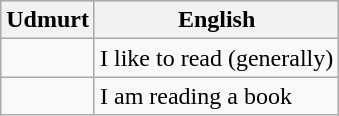<table class="wikitable">
<tr style="background:#dfdfdf;" |>
<th>Udmurt</th>
<th>English</th>
</tr>
<tr>
<td></td>
<td>I like to read (generally)</td>
</tr>
<tr>
<td></td>
<td>I am reading a book</td>
</tr>
</table>
